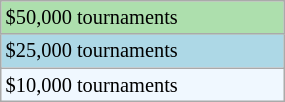<table class="wikitable" style="font-size:85%;" width=15%>
<tr bgcolor="#ADDFAD">
<td>$50,000 tournaments</td>
</tr>
<tr bgcolor="lightblue">
<td>$25,000 tournaments</td>
</tr>
<tr bgcolor="#f0f8ff">
<td>$10,000 tournaments</td>
</tr>
</table>
